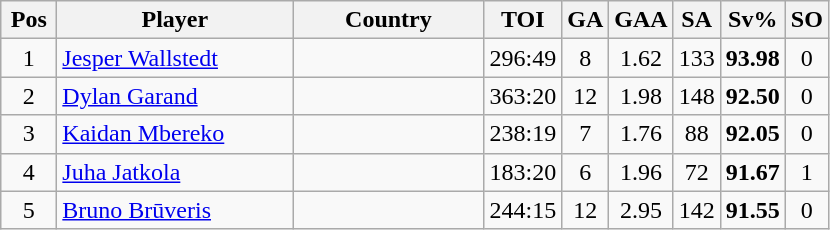<table class="wikitable sortable" style="text-align: center;">
<tr>
<th width=30>Pos</th>
<th width=150>Player</th>
<th width=120>Country</th>
<th width=20>TOI</th>
<th width=20>GA</th>
<th width=20>GAA</th>
<th width=20>SA</th>
<th width=20>Sv%</th>
<th width=20>SO</th>
</tr>
<tr>
<td>1</td>
<td align=left><a href='#'>Jesper Wallstedt</a></td>
<td align=left></td>
<td>296:49</td>
<td>8</td>
<td>1.62</td>
<td>133</td>
<td><strong>93.98</strong></td>
<td>0</td>
</tr>
<tr>
<td>2</td>
<td align=left><a href='#'>Dylan Garand</a></td>
<td align=left></td>
<td>363:20</td>
<td>12</td>
<td>1.98</td>
<td>148</td>
<td><strong>92.50</strong></td>
<td>0</td>
</tr>
<tr>
<td>3</td>
<td align=left><a href='#'>Kaidan Mbereko</a></td>
<td align="left"></td>
<td>238:19</td>
<td>7</td>
<td>1.76</td>
<td>88</td>
<td><strong>92.05</strong></td>
<td>0</td>
</tr>
<tr>
<td>4</td>
<td align=left><a href='#'>Juha Jatkola</a></td>
<td align="left"></td>
<td>183:20</td>
<td>6</td>
<td>1.96</td>
<td>72</td>
<td><strong>91.67</strong></td>
<td>1</td>
</tr>
<tr>
<td>5</td>
<td align=left><a href='#'>Bruno Brūveris</a></td>
<td align="left"></td>
<td>244:15</td>
<td>12</td>
<td>2.95</td>
<td>142</td>
<td><strong>91.55</strong></td>
<td>0</td>
</tr>
</table>
